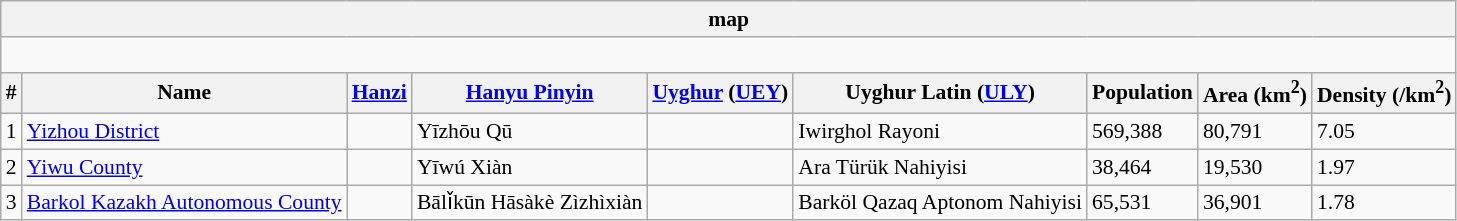<table class="wikitable"  style="font-size:90%;" align=center>
<tr>
<th colspan="10">map</th>
</tr>
<tr>
<td colspan="10" align="center"><div><br> 




</div></td>
</tr>
<tr>
<th>#</th>
<th>Name</th>
<th><a href='#'>Hanzi</a></th>
<th><a href='#'>Hanyu Pinyin</a></th>
<th><a href='#'>Uyghur</a> (<a href='#'>UEY</a>)</th>
<th>Uyghur Latin (<a href='#'>ULY</a>)</th>
<th>Population </th>
<th>Area (km<sup>2</sup>)</th>
<th>Density (/km<sup>2</sup>)</th>
</tr>
<tr --------->
<td>1</td>
<td><a href='#'>Yizhou District</a></td>
<td></td>
<td>Yīzhōu Qū</td>
<td></td>
<td>Iwirghol Rayoni</td>
<td>569,388</td>
<td>80,791</td>
<td>7.05</td>
</tr>
<tr --------->
<td>2</td>
<td><a href='#'>Yiwu County</a></td>
<td></td>
<td>Yīwú Xiàn</td>
<td></td>
<td>Ara Türük Nahiyisi</td>
<td>38,464</td>
<td>19,530</td>
<td>1.97</td>
</tr>
<tr --------->
<td>3</td>
<td><a href='#'>Barkol Kazakh Autonomous County</a></td>
<td></td>
<td>Bālǐkūn Hāsàkè Zìzhìxiàn</td>
<td></td>
<td>Barköl Qazaq Aptonom Nahiyisi</td>
<td>65,531</td>
<td>36,901</td>
<td>1.78</td>
</tr>
</table>
